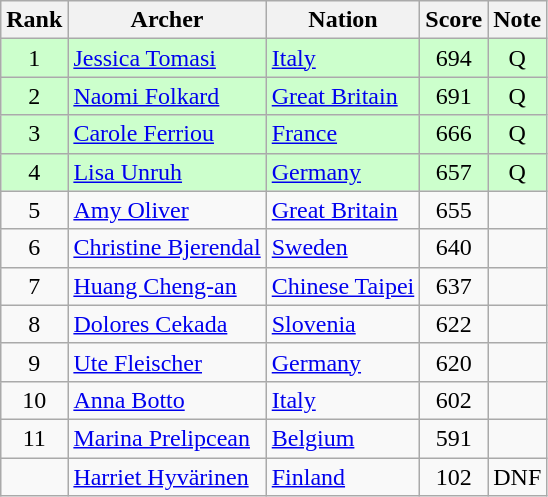<table class="wikitable sortable" style="text-align:center">
<tr>
<th>Rank</th>
<th>Archer</th>
<th>Nation</th>
<th>Score</th>
<th>Note</th>
</tr>
<tr bgcolor=ccffcc>
<td>1</td>
<td align=left><a href='#'>Jessica Tomasi</a></td>
<td align=left> <a href='#'>Italy</a></td>
<td>694</td>
<td>Q</td>
</tr>
<tr bgcolor=ccffcc>
<td>2</td>
<td align=left><a href='#'>Naomi Folkard</a></td>
<td align=left> <a href='#'>Great Britain</a></td>
<td>691</td>
<td>Q</td>
</tr>
<tr bgcolor=ccffcc>
<td>3</td>
<td align=left><a href='#'>Carole Ferriou</a></td>
<td align=left> <a href='#'>France</a></td>
<td>666</td>
<td>Q</td>
</tr>
<tr bgcolor=ccffcc>
<td>4</td>
<td align=left><a href='#'>Lisa Unruh</a></td>
<td align=left> <a href='#'>Germany</a></td>
<td>657</td>
<td>Q</td>
</tr>
<tr>
<td>5</td>
<td align=left><a href='#'>Amy Oliver</a></td>
<td align=left> <a href='#'>Great Britain</a></td>
<td>655</td>
<td></td>
</tr>
<tr>
<td>6</td>
<td align=left><a href='#'>Christine Bjerendal</a></td>
<td align=left> <a href='#'>Sweden</a></td>
<td>640</td>
<td></td>
</tr>
<tr>
<td>7</td>
<td align=left><a href='#'>Huang Cheng-an</a></td>
<td align=left> <a href='#'>Chinese Taipei</a></td>
<td>637</td>
<td></td>
</tr>
<tr>
<td>8</td>
<td align=left><a href='#'>Dolores Cekada</a></td>
<td align=left> <a href='#'>Slovenia</a></td>
<td>622</td>
<td></td>
</tr>
<tr>
<td>9</td>
<td align=left><a href='#'>Ute Fleischer</a></td>
<td align=left> <a href='#'>Germany</a></td>
<td>620</td>
<td></td>
</tr>
<tr>
<td>10</td>
<td align=left><a href='#'>Anna Botto</a></td>
<td align=left> <a href='#'>Italy</a></td>
<td>602</td>
<td></td>
</tr>
<tr>
<td>11</td>
<td align=left><a href='#'>Marina Prelipcean</a></td>
<td align=left> <a href='#'>Belgium</a></td>
<td>591</td>
<td></td>
</tr>
<tr>
<td></td>
<td align=left><a href='#'>Harriet Hyvärinen</a></td>
<td align=left> <a href='#'>Finland</a></td>
<td>102</td>
<td>DNF</td>
</tr>
</table>
